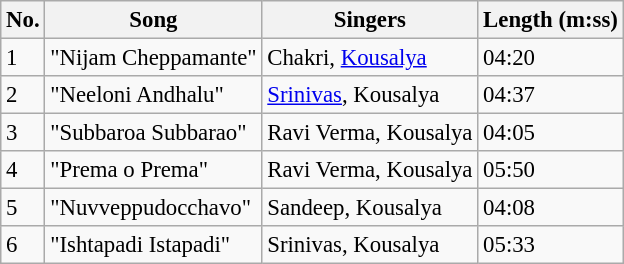<table class="wikitable" style="font-size:95%;">
<tr>
<th>No.</th>
<th>Song</th>
<th>Singers</th>
<th>Length (m:ss)</th>
</tr>
<tr>
<td>1</td>
<td>"Nijam Cheppamante"</td>
<td>Chakri, <a href='#'>Kousalya</a></td>
<td>04:20</td>
</tr>
<tr>
<td>2</td>
<td>"Neeloni Andhalu"</td>
<td><a href='#'>Srinivas</a>, Kousalya</td>
<td>04:37</td>
</tr>
<tr>
<td>3</td>
<td>"Subbaroa Subbarao"</td>
<td>Ravi Verma, Kousalya</td>
<td>04:05</td>
</tr>
<tr>
<td>4</td>
<td>"Prema o Prema"</td>
<td>Ravi Verma, Kousalya</td>
<td>05:50</td>
</tr>
<tr>
<td>5</td>
<td>"Nuvveppudocchavo"</td>
<td>Sandeep, Kousalya</td>
<td>04:08</td>
</tr>
<tr>
<td>6</td>
<td>"Ishtapadi Istapadi"</td>
<td>Srinivas, Kousalya</td>
<td>05:33</td>
</tr>
</table>
